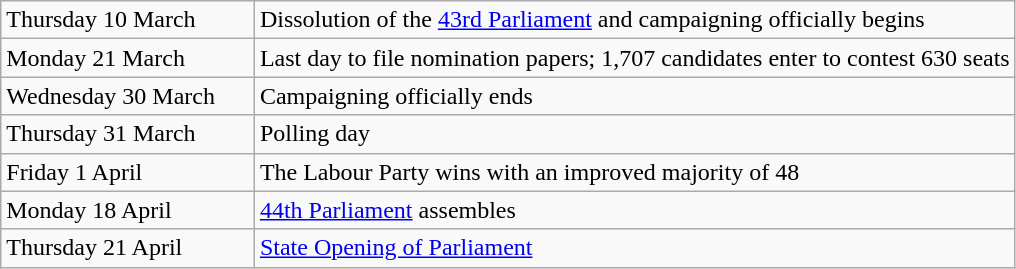<table class="wikitable">
<tr>
<td style="width:25%">Thursday 10 March</td>
<td>Dissolution of the <a href='#'>43rd Parliament</a> and campaigning officially begins</td>
</tr>
<tr>
<td>Monday 21 March</td>
<td>Last day to file nomination papers; 1,707 candidates enter to contest 630 seats</td>
</tr>
<tr>
<td>Wednesday 30 March</td>
<td>Campaigning officially ends</td>
</tr>
<tr>
<td>Thursday 31 March</td>
<td>Polling day</td>
</tr>
<tr>
<td>Friday 1 April</td>
<td>The Labour Party wins with an improved majority of 48</td>
</tr>
<tr>
<td>Monday 18 April</td>
<td><a href='#'>44th Parliament</a> assembles</td>
</tr>
<tr>
<td>Thursday 21 April</td>
<td><a href='#'>State Opening of Parliament</a></td>
</tr>
</table>
